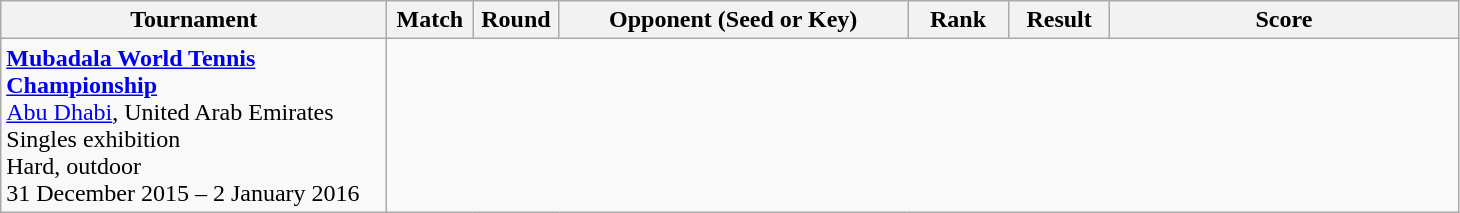<table class="wikitable">
<tr>
<th style="width:250px;">Tournament</th>
<th style="width:50px;">Match</th>
<th style="width:50px;">Round</th>
<th style="width:225px;">Opponent (Seed or Key)</th>
<th style="width:60px;">Rank</th>
<th style="width:60px;">Result</th>
<th style="width:225px;">Score</th>
</tr>
<tr>
<td rowspan="4" text-align:left; vertical-align:top;"><strong><a href='#'>Mubadala World Tennis Championship</a></strong><br> <a href='#'>Abu Dhabi</a>, United Arab Emirates<br>Singles exhibition<br>Hard, outdoor<br>31 December 2015 – 2 January 2016<br>

</td>
</tr>
</table>
